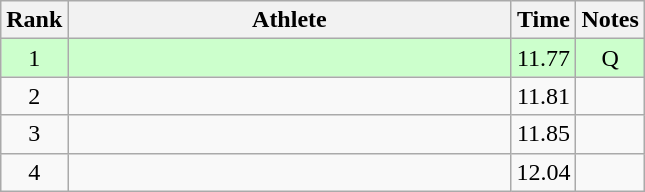<table class="wikitable" style="text-align:center">
<tr>
<th>Rank</th>
<th Style="width:18em">Athlete</th>
<th>Time</th>
<th>Notes</th>
</tr>
<tr style="background:#cfc">
<td>1</td>
<td style="text-align:left"></td>
<td>11.77</td>
<td>Q</td>
</tr>
<tr>
<td>2</td>
<td style="text-align:left"></td>
<td>11.81</td>
<td></td>
</tr>
<tr>
<td>3</td>
<td style="text-align:left"></td>
<td>11.85</td>
<td></td>
</tr>
<tr>
<td>4</td>
<td style="text-align:left"></td>
<td>12.04</td>
<td></td>
</tr>
</table>
